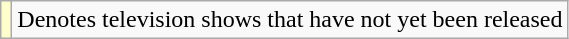<table class="wikitable">
<tr>
<td style="background:#FFFFCC;"></td>
<td>Denotes television shows that have not yet been released</td>
</tr>
</table>
